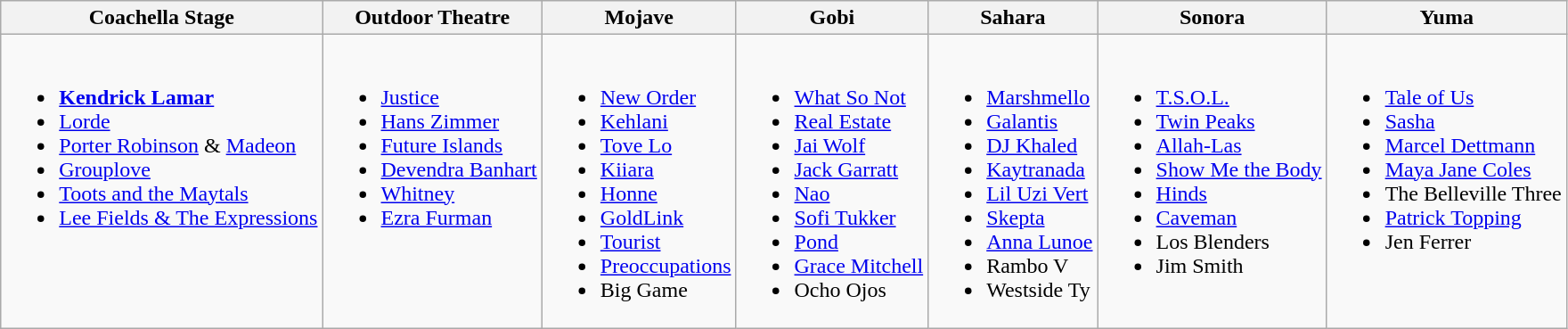<table class="wikitable">
<tr>
<th>Coachella Stage</th>
<th>Outdoor Theatre</th>
<th>Mojave</th>
<th>Gobi</th>
<th>Sahara</th>
<th>Sonora</th>
<th>Yuma</th>
</tr>
<tr valign="top">
<td><br><ul><li><strong><a href='#'>Kendrick Lamar</a></strong></li><li><a href='#'>Lorde</a></li><li><a href='#'>Porter Robinson</a> & <a href='#'>Madeon</a></li><li><a href='#'>Grouplove</a></li><li><a href='#'>Toots and the Maytals</a></li><li><a href='#'>Lee Fields & The Expressions</a></li></ul></td>
<td><br><ul><li><a href='#'>Justice</a></li><li><a href='#'>Hans Zimmer</a></li><li><a href='#'>Future Islands</a></li><li><a href='#'>Devendra Banhart</a></li><li><a href='#'>Whitney</a></li><li><a href='#'>Ezra Furman</a></li></ul></td>
<td><br><ul><li><a href='#'>New Order</a></li><li><a href='#'>Kehlani</a></li><li><a href='#'>Tove Lo</a></li><li><a href='#'>Kiiara</a></li><li><a href='#'>Honne</a></li><li><a href='#'>GoldLink</a></li><li><a href='#'>Tourist</a></li><li><a href='#'>Preoccupations</a></li><li>Big Game</li></ul></td>
<td><br><ul><li><a href='#'>What So Not</a></li><li><a href='#'>Real Estate</a></li><li><a href='#'>Jai Wolf</a></li><li><a href='#'>Jack Garratt</a></li><li><a href='#'>Nao</a></li><li><a href='#'>Sofi Tukker</a></li><li><a href='#'>Pond</a></li><li><a href='#'>Grace Mitchell</a></li><li>Ocho Ojos</li></ul></td>
<td><br><ul><li><a href='#'>Marshmello</a></li><li><a href='#'>Galantis</a></li><li><a href='#'>DJ Khaled</a></li><li><a href='#'>Kaytranada</a></li><li><a href='#'>Lil Uzi Vert</a></li><li><a href='#'>Skepta</a></li><li><a href='#'>Anna Lunoe</a></li><li>Rambo V</li><li>Westside Ty</li></ul></td>
<td><br><ul><li><a href='#'>T.S.O.L.</a></li><li><a href='#'>Twin Peaks</a></li><li><a href='#'>Allah-Las</a></li><li><a href='#'>Show Me the Body</a></li><li><a href='#'>Hinds</a></li><li><a href='#'>Caveman</a></li><li>Los Blenders</li><li>Jim Smith</li></ul></td>
<td><br><ul><li><a href='#'>Tale of Us</a></li><li><a href='#'>Sasha</a></li><li><a href='#'>Marcel Dettmann</a></li><li><a href='#'>Maya Jane Coles</a></li><li>The Belleville Three</li><li><a href='#'>Patrick Topping</a></li><li>Jen Ferrer</li></ul></td>
</tr>
</table>
